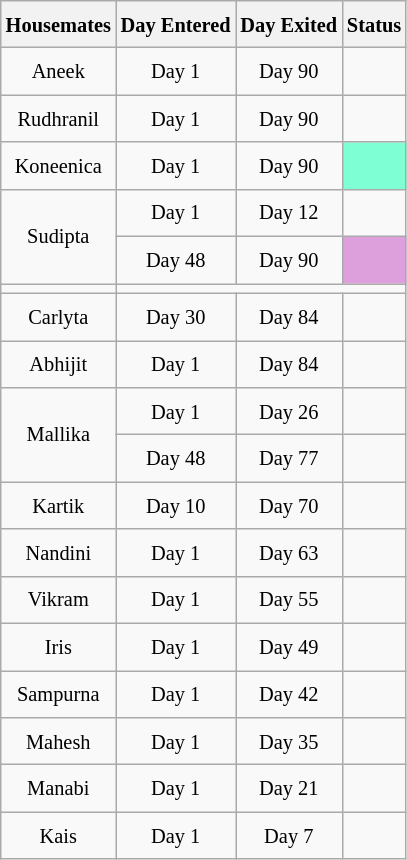<table class="wikitable sortable" style=" text-align:center; font-size:85%; line-height:25px; width:auto;">
<tr>
<th>Housemates</th>
<th>Day Entered</th>
<th>Day Exited</th>
<th>Status</th>
</tr>
<tr>
<td>Aneek</td>
<td>Day 1</td>
<td>Day 90</td>
<td></td>
</tr>
<tr>
<td>Rudhranil</td>
<td>Day 1</td>
<td>Day 90</td>
<td></td>
</tr>
<tr>
<td>Koneenica</td>
<td>Day 1</td>
<td>Day 90</td>
<td style="background:#7FFFD4"></td>
</tr>
<tr>
<td rowspan="2">Sudipta</td>
<td>Day 1</td>
<td>Day 12</td>
<td></td>
</tr>
<tr>
<td>Day 48</td>
<td>Day 90</td>
<td style="background:#DDA0DD"></td>
</tr>
<tr>
<td></td>
</tr>
<tr>
<td>Carlyta</td>
<td>Day 30</td>
<td>Day 84</td>
<td></td>
</tr>
<tr>
<td>Abhijit</td>
<td>Day 1</td>
<td>Day 84</td>
<td></td>
</tr>
<tr>
<td rowspan="2">Mallika</td>
<td>Day 1</td>
<td>Day 26</td>
<td></td>
</tr>
<tr>
<td>Day 48</td>
<td>Day 77</td>
<td></td>
</tr>
<tr>
<td>Kartik</td>
<td>Day 10</td>
<td>Day 70</td>
<td></td>
</tr>
<tr>
<td>Nandini</td>
<td>Day 1</td>
<td>Day 63</td>
<td></td>
</tr>
<tr>
<td>Vikram</td>
<td>Day 1</td>
<td>Day 55</td>
<td></td>
</tr>
<tr>
<td>Iris</td>
<td>Day 1</td>
<td>Day 49</td>
<td></td>
</tr>
<tr>
<td>Sampurna</td>
<td>Day 1</td>
<td>Day 42</td>
<td></td>
</tr>
<tr>
<td>Mahesh</td>
<td>Day 1</td>
<td>Day 35</td>
<td></td>
</tr>
<tr>
<td>Manabi</td>
<td>Day 1</td>
<td>Day 21</td>
<td></td>
</tr>
<tr>
<td>Kais</td>
<td>Day 1</td>
<td>Day 7</td>
<td></td>
</tr>
</table>
